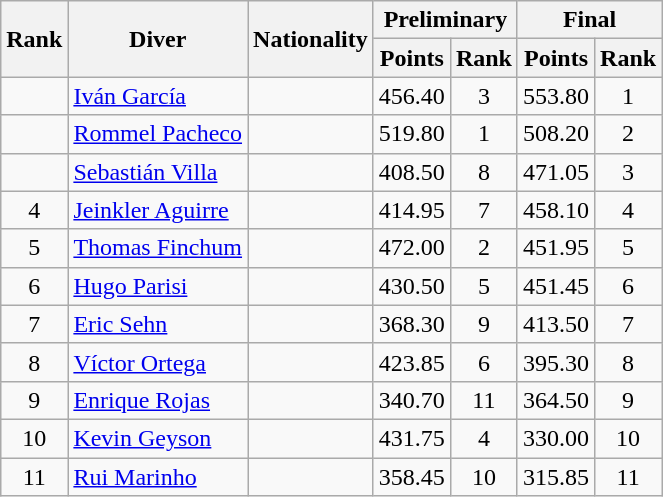<table class="wikitable" style="text-align:center">
<tr>
<th rowspan="2">Rank</th>
<th rowspan="2">Diver</th>
<th rowspan="2">Nationality</th>
<th colspan="2">Preliminary</th>
<th colspan="2">Final</th>
</tr>
<tr>
<th>Points</th>
<th>Rank</th>
<th>Points</th>
<th>Rank</th>
</tr>
<tr align=center>
<td></td>
<td align=left><a href='#'>Iván García</a></td>
<td align=left></td>
<td>456.40</td>
<td>3</td>
<td>553.80</td>
<td>1</td>
</tr>
<tr align=center>
<td></td>
<td align=left><a href='#'>Rommel Pacheco</a></td>
<td align=left></td>
<td>519.80</td>
<td>1</td>
<td>508.20</td>
<td>2</td>
</tr>
<tr align=center>
<td></td>
<td align=left><a href='#'>Sebastián Villa</a></td>
<td align=left></td>
<td>408.50</td>
<td>8</td>
<td>471.05</td>
<td>3</td>
</tr>
<tr align=center>
<td>4</td>
<td align=left><a href='#'>Jeinkler Aguirre</a></td>
<td align=left></td>
<td>414.95</td>
<td>7</td>
<td>458.10</td>
<td>4</td>
</tr>
<tr align=center>
<td>5</td>
<td align=left><a href='#'>Thomas Finchum</a></td>
<td align=left></td>
<td>472.00</td>
<td>2</td>
<td>451.95</td>
<td>5</td>
</tr>
<tr align=center>
<td>6</td>
<td align=left><a href='#'>Hugo Parisi</a></td>
<td align=left></td>
<td>430.50</td>
<td>5</td>
<td>451.45</td>
<td>6</td>
</tr>
<tr align=center>
<td>7</td>
<td align=left><a href='#'>Eric Sehn</a></td>
<td align=left></td>
<td>368.30</td>
<td>9</td>
<td>413.50</td>
<td>7</td>
</tr>
<tr align=center>
<td>8</td>
<td align=left><a href='#'>Víctor Ortega</a></td>
<td align=left></td>
<td>423.85</td>
<td>6</td>
<td>395.30</td>
<td>8</td>
</tr>
<tr align=center>
<td>9</td>
<td align=left><a href='#'>Enrique Rojas</a></td>
<td align=left></td>
<td>340.70</td>
<td>11</td>
<td>364.50</td>
<td>9</td>
</tr>
<tr align=center>
<td>10</td>
<td align=left><a href='#'>Kevin Geyson</a></td>
<td align=left></td>
<td>431.75</td>
<td>4</td>
<td>330.00</td>
<td>10</td>
</tr>
<tr align=center>
<td>11</td>
<td align=left><a href='#'>Rui Marinho</a></td>
<td align=left></td>
<td>358.45</td>
<td>10</td>
<td>315.85</td>
<td>11</td>
</tr>
</table>
